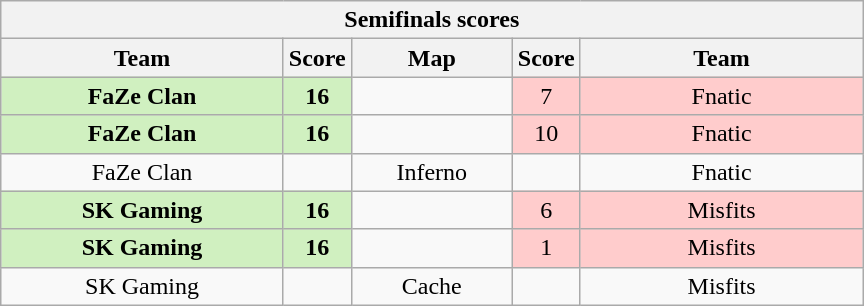<table class="wikitable" style="text-align: center;">
<tr>
<th colspan=5>Semifinals scores</th>
</tr>
<tr>
<th width="181px">Team</th>
<th width="20px">Score</th>
<th width="100px">Map</th>
<th width="20px">Score</th>
<th width="181px">Team</th>
</tr>
<tr>
<td style="background: #D0F0C0;"><strong>FaZe Clan</strong></td>
<td style="background: #D0F0C0;"><strong>16</strong></td>
<td></td>
<td style="background: #FFCCCC;">7</td>
<td style="background: #FFCCCC;">Fnatic</td>
</tr>
<tr>
<td style="background: #D0F0C0;"><strong>FaZe Clan</strong></td>
<td style="background: #D0F0C0;"><strong>16</strong></td>
<td></td>
<td style="background: #FFCCCC;">10</td>
<td style="background: #FFCCCC;">Fnatic</td>
</tr>
<tr>
<td>FaZe Clan</td>
<td></td>
<td>Inferno</td>
<td></td>
<td>Fnatic</td>
</tr>
<tr>
<td style="background: #D0F0C0;"><strong>SK Gaming</strong></td>
<td style="background: #D0F0C0;"><strong>16</strong></td>
<td></td>
<td style="background: #FFCCCC;">6</td>
<td style="background: #FFCCCC;">Misfits</td>
</tr>
<tr>
<td style="background: #D0F0C0;"><strong>SK Gaming</strong></td>
<td style="background: #D0F0C0;"><strong>16</strong></td>
<td></td>
<td style="background: #FFCCCC;">1</td>
<td style="background: #FFCCCC;">Misfits</td>
</tr>
<tr>
<td>SK Gaming</td>
<td></td>
<td>Cache</td>
<td></td>
<td>Misfits</td>
</tr>
</table>
